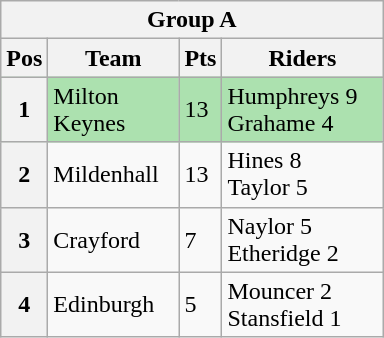<table class="wikitable">
<tr>
<th colspan="4">Group A</th>
</tr>
<tr>
<th width=20>Pos</th>
<th width=80>Team</th>
<th width=20>Pts</th>
<th width=100>Riders</th>
</tr>
<tr style="background:#ACE1AF;">
<th>1</th>
<td>Milton Keynes</td>
<td>13</td>
<td>Humphreys 9<br>Grahame 4</td>
</tr>
<tr>
<th>2</th>
<td>Mildenhall</td>
<td>13</td>
<td>Hines 8<br>Taylor 5</td>
</tr>
<tr>
<th>3</th>
<td>Crayford</td>
<td>7</td>
<td>Naylor 5<br>Etheridge 2</td>
</tr>
<tr>
<th>4</th>
<td>Edinburgh</td>
<td>5</td>
<td>Mouncer 2<br>Stansfield 1</td>
</tr>
</table>
